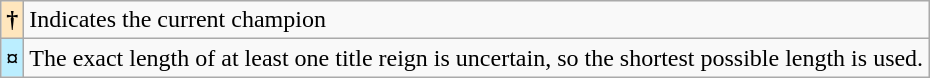<table class="wikitable">
<tr>
<th style="background-color:#ffe6bd">†</th>
<td>Indicates the current champion</td>
</tr>
<tr>
<th style="background-color:#bbeeff">¤</th>
<td>The exact length of at least one title reign is uncertain, so the shortest possible length is used.</td>
</tr>
</table>
